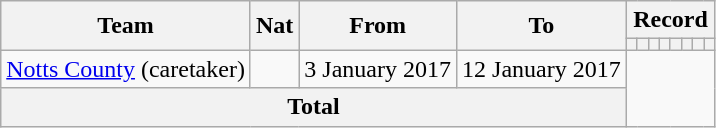<table class="wikitable" style="text-align: center">
<tr>
<th rowspan="2">Team</th>
<th rowspan="2">Nat</th>
<th rowspan="2">From</th>
<th rowspan="2">To</th>
<th colspan="8">Record</th>
</tr>
<tr>
<th></th>
<th></th>
<th></th>
<th></th>
<th></th>
<th></th>
<th></th>
<th></th>
</tr>
<tr>
<td align=left><a href='#'>Notts County</a> (caretaker)</td>
<td></td>
<td align=left>3 January 2017</td>
<td align=left>12 January 2017<br></td>
</tr>
<tr>
<th colspan=4>Total<br></th>
</tr>
</table>
